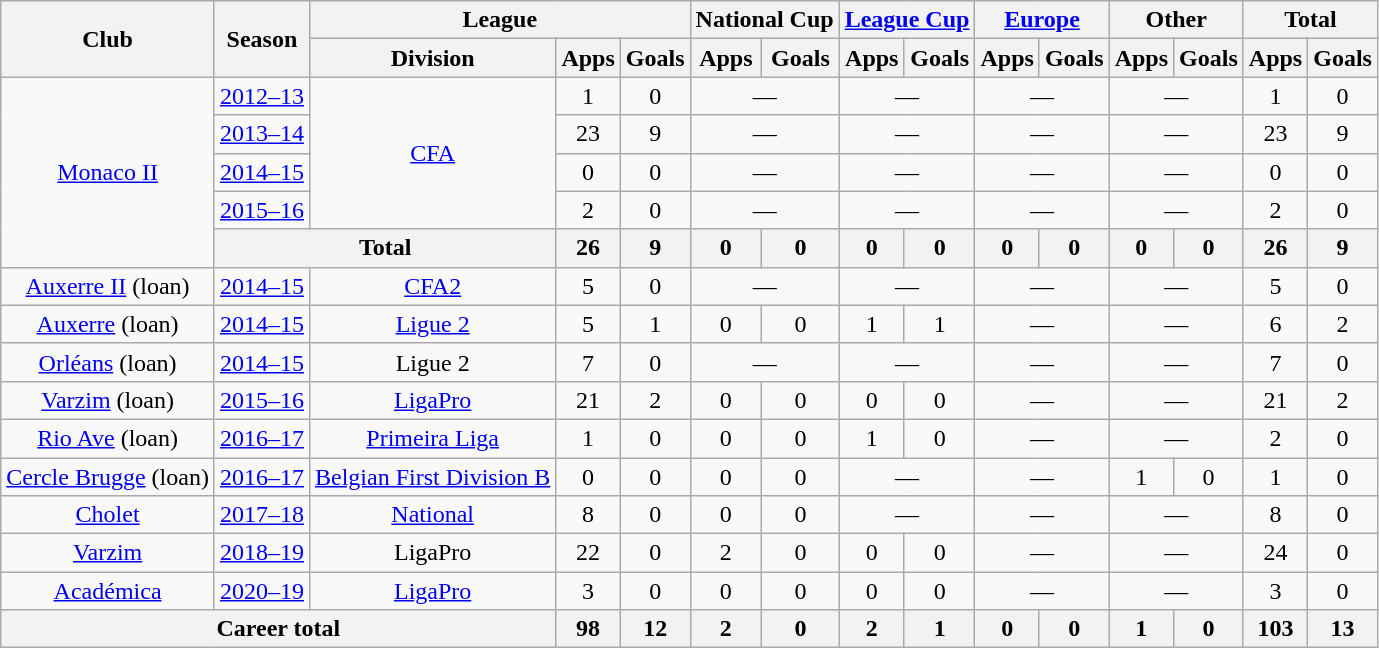<table class="wikitable" style="text-align:center">
<tr>
<th rowspan="2">Club</th>
<th rowspan="2">Season</th>
<th colspan="3">League</th>
<th colspan="2">National Cup</th>
<th colspan="2"><a href='#'>League Cup</a></th>
<th colspan="2"><a href='#'>Europe</a></th>
<th colspan="2">Other</th>
<th colspan="2">Total</th>
</tr>
<tr>
<th>Division</th>
<th>Apps</th>
<th>Goals</th>
<th>Apps</th>
<th>Goals</th>
<th>Apps</th>
<th>Goals</th>
<th>Apps</th>
<th>Goals</th>
<th>Apps</th>
<th>Goals</th>
<th>Apps</th>
<th>Goals</th>
</tr>
<tr>
<td rowspan="5"><a href='#'>Monaco II</a></td>
<td><a href='#'>2012–13</a></td>
<td rowspan="4"><a href='#'>CFA</a></td>
<td>1</td>
<td>0</td>
<td colspan="2">—</td>
<td colspan="2">—</td>
<td colspan="2">—</td>
<td colspan="2">—</td>
<td>1</td>
<td>0</td>
</tr>
<tr>
<td><a href='#'>2013–14</a></td>
<td>23</td>
<td>9</td>
<td colspan="2">—</td>
<td colspan="2">—</td>
<td colspan="2">—</td>
<td colspan="2">—</td>
<td>23</td>
<td>9</td>
</tr>
<tr>
<td><a href='#'>2014–15</a></td>
<td>0</td>
<td>0</td>
<td colspan="2">—</td>
<td colspan="2">—</td>
<td colspan="2">—</td>
<td colspan="2">—</td>
<td>0</td>
<td>0</td>
</tr>
<tr>
<td><a href='#'>2015–16</a></td>
<td>2</td>
<td>0</td>
<td colspan="2">—</td>
<td colspan="2">—</td>
<td colspan="2">—</td>
<td colspan="2">—</td>
<td>2</td>
<td>0</td>
</tr>
<tr>
<th colspan="2">Total</th>
<th>26</th>
<th>9</th>
<th>0</th>
<th>0</th>
<th>0</th>
<th>0</th>
<th>0</th>
<th>0</th>
<th>0</th>
<th>0</th>
<th>26</th>
<th>9</th>
</tr>
<tr>
<td><a href='#'>Auxerre II</a> (loan)</td>
<td><a href='#'>2014–15</a></td>
<td><a href='#'>CFA2</a></td>
<td>5</td>
<td>0</td>
<td colspan="2">—</td>
<td colspan="2">—</td>
<td colspan="2">—</td>
<td colspan="2">—</td>
<td>5</td>
<td>0</td>
</tr>
<tr>
<td><a href='#'>Auxerre</a> (loan)</td>
<td><a href='#'>2014–15</a></td>
<td><a href='#'>Ligue 2</a></td>
<td>5</td>
<td>1</td>
<td>0</td>
<td>0</td>
<td>1</td>
<td>1</td>
<td colspan="2">—</td>
<td colspan="2">—</td>
<td>6</td>
<td>2</td>
</tr>
<tr>
<td><a href='#'>Orléans</a> (loan)</td>
<td><a href='#'>2014–15</a></td>
<td>Ligue 2</td>
<td>7</td>
<td>0</td>
<td colspan="2">—</td>
<td colspan="2">—</td>
<td colspan="2">—</td>
<td colspan="2">—</td>
<td>7</td>
<td>0</td>
</tr>
<tr>
<td><a href='#'>Varzim</a> (loan)</td>
<td><a href='#'>2015–16</a></td>
<td><a href='#'>LigaPro</a></td>
<td>21</td>
<td>2</td>
<td>0</td>
<td>0</td>
<td>0</td>
<td>0</td>
<td colspan="2">—</td>
<td colspan="2">—</td>
<td>21</td>
<td>2</td>
</tr>
<tr>
<td><a href='#'>Rio Ave</a> (loan)</td>
<td><a href='#'>2016–17</a></td>
<td><a href='#'>Primeira Liga</a></td>
<td>1</td>
<td>0</td>
<td>0</td>
<td>0</td>
<td>1</td>
<td>0</td>
<td colspan="2">—</td>
<td colspan="2">—</td>
<td>2</td>
<td>0</td>
</tr>
<tr>
<td><a href='#'>Cercle Brugge</a> (loan)</td>
<td><a href='#'>2016–17</a></td>
<td><a href='#'>Belgian First Division B</a></td>
<td>0</td>
<td>0</td>
<td>0</td>
<td>0</td>
<td colspan="2">—</td>
<td colspan="2">—</td>
<td>1</td>
<td>0</td>
<td>1</td>
<td>0</td>
</tr>
<tr>
<td><a href='#'>Cholet</a></td>
<td><a href='#'>2017–18</a></td>
<td><a href='#'>National</a></td>
<td>8</td>
<td>0</td>
<td>0</td>
<td>0</td>
<td colspan="2">—</td>
<td colspan="2">—</td>
<td colspan="2">—</td>
<td>8</td>
<td>0</td>
</tr>
<tr>
<td><a href='#'>Varzim</a></td>
<td><a href='#'>2018–19</a></td>
<td>LigaPro</td>
<td>22</td>
<td>0</td>
<td>2</td>
<td>0</td>
<td>0</td>
<td>0</td>
<td colspan="2">—</td>
<td colspan="2">—</td>
<td>24</td>
<td>0</td>
</tr>
<tr>
<td><a href='#'>Académica</a></td>
<td><a href='#'>2020–19</a></td>
<td><a href='#'>LigaPro</a></td>
<td>3</td>
<td>0</td>
<td>0</td>
<td>0</td>
<td>0</td>
<td>0</td>
<td colspan="2">—</td>
<td colspan="2">—</td>
<td>3</td>
<td>0</td>
</tr>
<tr>
<th colspan="3">Career total</th>
<th>98</th>
<th>12</th>
<th>2</th>
<th>0</th>
<th>2</th>
<th>1</th>
<th>0</th>
<th>0</th>
<th>1</th>
<th>0</th>
<th>103</th>
<th>13</th>
</tr>
</table>
